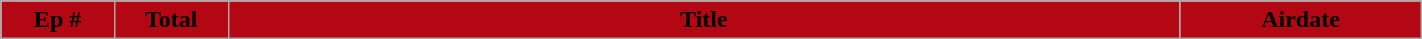<table class="wikitable plainrowheaders"  style="width:75%; background:#fff;">
<tr>
<th style="background:#B30713; width:8%;"><span>Ep #</span></th>
<th style="background:#B30713; width:8%;"><span>Total</span></th>
<th style="background:#B30713"><span>Title</span></th>
<th style="background:#B30713; width:17%;"><span>Airdate</span><br>








</th>
</tr>
</table>
